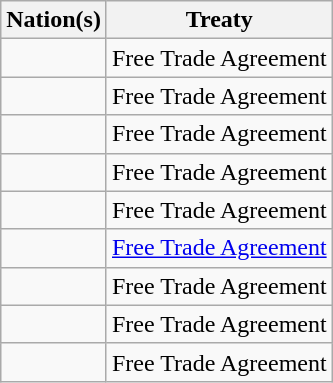<table class="wikitable sortable">
<tr>
<th>Nation(s)</th>
<th>Treaty</th>
</tr>
<tr>
<td></td>
<td>Free Trade Agreement</td>
</tr>
<tr>
<td></td>
<td>Free Trade Agreement</td>
</tr>
<tr>
<td></td>
<td>Free Trade Agreement</td>
</tr>
<tr>
<td></td>
<td>Free Trade Agreement</td>
</tr>
<tr>
<td></td>
<td>Free Trade Agreement</td>
</tr>
<tr>
<td><br></td>
<td><a href='#'>Free Trade Agreement</a></td>
</tr>
<tr>
<td></td>
<td>Free Trade Agreement</td>
</tr>
<tr>
<td></td>
<td>Free Trade Agreement</td>
</tr>
<tr>
<td></td>
<td>Free Trade Agreement</td>
</tr>
</table>
